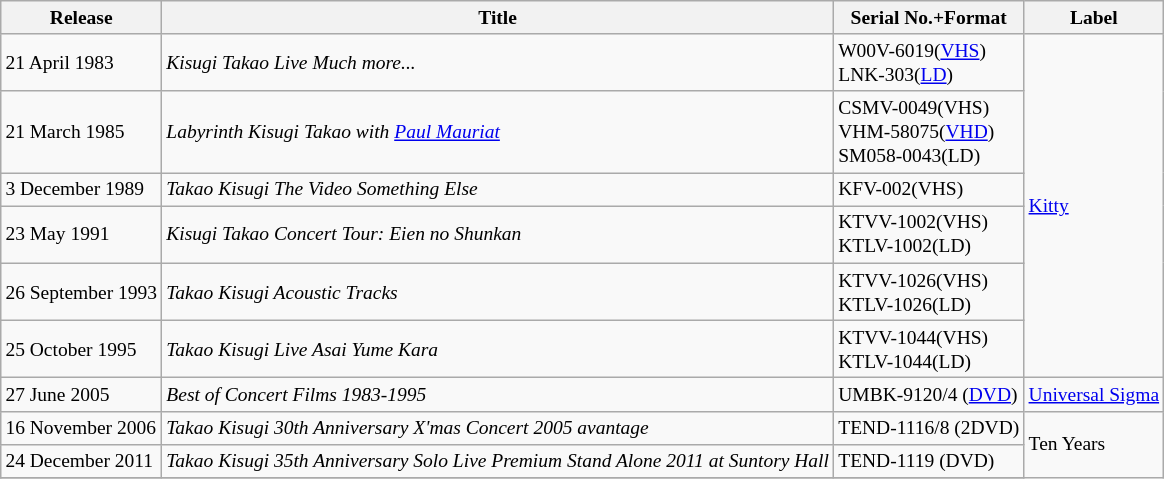<table class="wikitable" style="font-size:small;">
<tr>
<th>Release</th>
<th>Title</th>
<th>Serial No.+Format</th>
<th>Label</th>
</tr>
<tr>
<td>21 April 1983</td>
<td><em>Kisugi Takao Live Much more...</em></td>
<td>W00V-6019(<a href='#'>VHS</a>)<br>LNK-303(<a href='#'>LD</a>)</td>
<td rowspan="6"><a href='#'>Kitty</a></td>
</tr>
<tr>
<td>21 March 1985</td>
<td><em>Labyrinth Kisugi Takao with <a href='#'>Paul Mauriat</a></em></td>
<td>CSMV-0049(VHS)<br>VHM-58075(<a href='#'>VHD</a>)<br>SM058-0043(LD)</td>
</tr>
<tr>
<td>3 December 1989</td>
<td><em>Takao Kisugi The Video Something Else</em></td>
<td>KFV-002(VHS)</td>
</tr>
<tr>
<td>23 May 1991</td>
<td><em>Kisugi Takao Concert Tour: Eien no Shunkan</em></td>
<td>KTVV-1002(VHS)<br>KTLV-1002(LD)</td>
</tr>
<tr>
<td>26 September 1993</td>
<td><em>Takao Kisugi Acoustic Tracks</em></td>
<td>KTVV-1026(VHS)<br>KTLV-1026(LD)</td>
</tr>
<tr>
<td>25 October 1995</td>
<td><em>Takao Kisugi Live Asai Yume Kara</em></td>
<td>KTVV-1044(VHS)<br>KTLV-1044(LD)</td>
</tr>
<tr>
<td>27 June 2005</td>
<td><em>Best of Concert Films 1983-1995</em></td>
<td>UMBK-9120/4 (<a href='#'>DVD</a>)</td>
<td><a href='#'>Universal Sigma</a></td>
</tr>
<tr>
<td>16 November 2006</td>
<td><em>Takao Kisugi 30th Anniversary X'mas Concert 2005 avantage</em></td>
<td>TEND-1116/8 (2DVD)</td>
<td rowspan="3">Ten Years</td>
</tr>
<tr>
<td>24 December 2011</td>
<td><em>Takao Kisugi 35th Anniversary Solo Live Premium Stand Alone 2011 at Suntory Hall</em></td>
<td>TEND-1119 (DVD)</td>
</tr>
<tr>
</tr>
</table>
